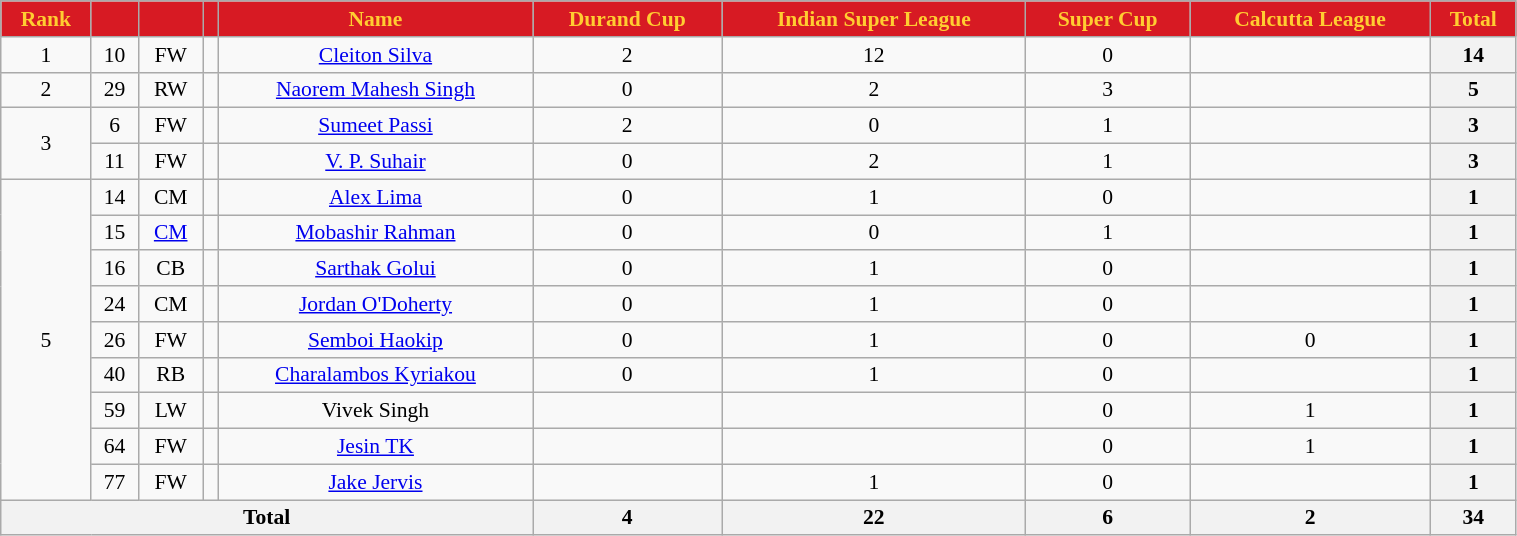<table class="wikitable" style="text-align:center; font-size:90%; width:80%;">
<tr>
<th style="background:#d71a23; color:#ffcd31; text-align:center;">Rank</th>
<th style="background:#d71a23; color:#ffcd31; text-align:center;"></th>
<th style="background:#d71a23; color:#ffcd31; text-align:center;"></th>
<th style="background:#d71a23; color:#ffcd31; text-align:center;"></th>
<th style="background:#d71a23; color:#ffcd31; text-align:center;">Name</th>
<th style="background:#d71a23; color:#ffcd31; text-align:center;">Durand Cup</th>
<th style="background:#d71a23; color:#ffcd31; text-align:center;">Indian Super League</th>
<th style="background:#d71a23; color:#ffcd31; text-align:center;">Super Cup</th>
<th style="background:#d71a23; color:#ffcd31; text-align:center;">Calcutta League</th>
<th style="background:#d71a23; color:#ffcd31; text-align:center;">Total</th>
</tr>
<tr>
<td rowspan=1>1</td>
<td>10</td>
<td>FW</td>
<td></td>
<td><a href='#'>Cleiton Silva</a></td>
<td>2</td>
<td>12</td>
<td>0</td>
<td></td>
<th>14</th>
</tr>
<tr>
<td rowspan=1>2</td>
<td>29</td>
<td>RW</td>
<td></td>
<td><a href='#'>Naorem Mahesh Singh</a></td>
<td>0</td>
<td>2</td>
<td>3</td>
<td></td>
<th>5</th>
</tr>
<tr>
<td rowspan=2>3</td>
<td>6</td>
<td>FW</td>
<td></td>
<td><a href='#'>Sumeet Passi</a></td>
<td>2</td>
<td>0</td>
<td>1</td>
<td></td>
<th>3</th>
</tr>
<tr>
<td>11</td>
<td>FW</td>
<td></td>
<td><a href='#'>V. P. Suhair</a></td>
<td>0</td>
<td>2</td>
<td>1</td>
<td></td>
<th>3</th>
</tr>
<tr>
<td rowspan="9">5</td>
<td>14</td>
<td>CM</td>
<td></td>
<td><a href='#'>Alex Lima</a></td>
<td>0</td>
<td>1</td>
<td>0</td>
<td></td>
<th>1</th>
</tr>
<tr>
<td>15</td>
<td><a href='#'>CM</a></td>
<td></td>
<td><a href='#'>Mobashir Rahman</a></td>
<td>0</td>
<td>0</td>
<td>1</td>
<td></td>
<th>1</th>
</tr>
<tr>
<td>16</td>
<td>CB</td>
<td></td>
<td><a href='#'>Sarthak Golui</a></td>
<td>0</td>
<td>1</td>
<td>0</td>
<td></td>
<th>1</th>
</tr>
<tr>
<td>24</td>
<td>CM</td>
<td></td>
<td><a href='#'>Jordan O'Doherty</a></td>
<td>0</td>
<td>1</td>
<td>0</td>
<td></td>
<th>1</th>
</tr>
<tr>
<td>26</td>
<td>FW</td>
<td></td>
<td><a href='#'>Semboi Haokip</a></td>
<td>0</td>
<td>1</td>
<td>0</td>
<td>0</td>
<th>1</th>
</tr>
<tr>
<td>40</td>
<td>RB</td>
<td></td>
<td><a href='#'>Charalambos Kyriakou</a></td>
<td>0</td>
<td>1</td>
<td>0</td>
<td></td>
<th>1</th>
</tr>
<tr>
<td>59</td>
<td>LW</td>
<td></td>
<td>Vivek Singh</td>
<td></td>
<td></td>
<td>0</td>
<td>1</td>
<th>1</th>
</tr>
<tr>
<td>64</td>
<td>FW</td>
<td></td>
<td><a href='#'>Jesin TK</a></td>
<td></td>
<td></td>
<td>0</td>
<td>1</td>
<th>1</th>
</tr>
<tr>
<td>77</td>
<td>FW</td>
<td></td>
<td><a href='#'>Jake Jervis</a></td>
<td></td>
<td>1</td>
<td>0</td>
<td></td>
<th>1</th>
</tr>
<tr>
<th colspan="5">Total</th>
<th>4</th>
<th>22</th>
<th>6</th>
<th>2</th>
<th>34</th>
</tr>
</table>
